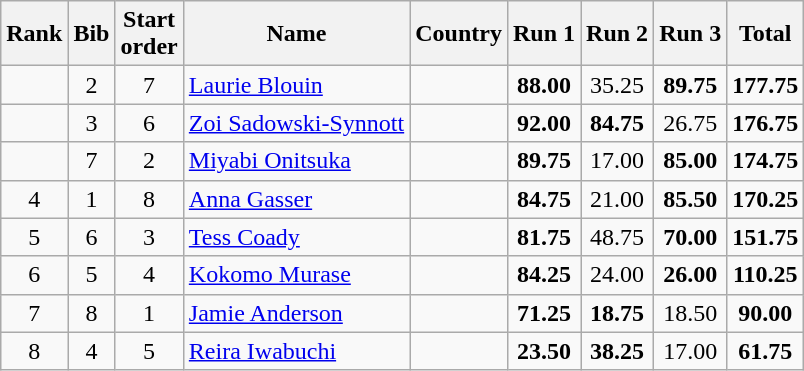<table class="wikitable sortable" style="text-align:center">
<tr>
<th>Rank</th>
<th>Bib</th>
<th>Start<br>order</th>
<th>Name</th>
<th>Country</th>
<th>Run 1</th>
<th>Run 2</th>
<th>Run 3</th>
<th>Total</th>
</tr>
<tr>
<td></td>
<td>2</td>
<td>7</td>
<td align=left><a href='#'>Laurie Blouin</a></td>
<td align=left></td>
<td><strong>88.00</strong></td>
<td>35.25</td>
<td><strong>89.75</strong></td>
<td><strong>177.75</strong></td>
</tr>
<tr>
<td></td>
<td>3</td>
<td>6</td>
<td align=left><a href='#'>Zoi Sadowski-Synnott</a></td>
<td align=left></td>
<td><strong>92.00</strong></td>
<td><strong>84.75</strong></td>
<td>26.75</td>
<td><strong>176.75</strong></td>
</tr>
<tr>
<td></td>
<td>7</td>
<td>2</td>
<td align=left><a href='#'>Miyabi Onitsuka</a></td>
<td align=left></td>
<td><strong>89.75</strong></td>
<td>17.00</td>
<td><strong>85.00</strong></td>
<td><strong>174.75</strong></td>
</tr>
<tr>
<td>4</td>
<td>1</td>
<td>8</td>
<td align=left><a href='#'>Anna Gasser</a></td>
<td align=left></td>
<td><strong>84.75</strong></td>
<td>21.00</td>
<td><strong>85.50</strong></td>
<td><strong>170.25</strong></td>
</tr>
<tr>
<td>5</td>
<td>6</td>
<td>3</td>
<td align=left><a href='#'>Tess Coady</a></td>
<td align=left></td>
<td><strong>81.75</strong></td>
<td>48.75</td>
<td><strong>70.00</strong></td>
<td><strong>151.75</strong></td>
</tr>
<tr>
<td>6</td>
<td>5</td>
<td>4</td>
<td align=left><a href='#'>Kokomo Murase</a></td>
<td align=left></td>
<td><strong>84.25</strong></td>
<td>24.00</td>
<td><strong>26.00</strong></td>
<td><strong>110.25</strong></td>
</tr>
<tr>
<td>7</td>
<td>8</td>
<td>1</td>
<td align=left><a href='#'>Jamie Anderson</a></td>
<td align=left></td>
<td><strong>71.25</strong></td>
<td><strong>18.75</strong></td>
<td>18.50</td>
<td><strong>90.00</strong></td>
</tr>
<tr>
<td>8</td>
<td>4</td>
<td>5</td>
<td align=left><a href='#'>Reira Iwabuchi</a></td>
<td align=left></td>
<td><strong>23.50</strong></td>
<td><strong>38.25</strong></td>
<td>17.00</td>
<td><strong>61.75</strong></td>
</tr>
</table>
